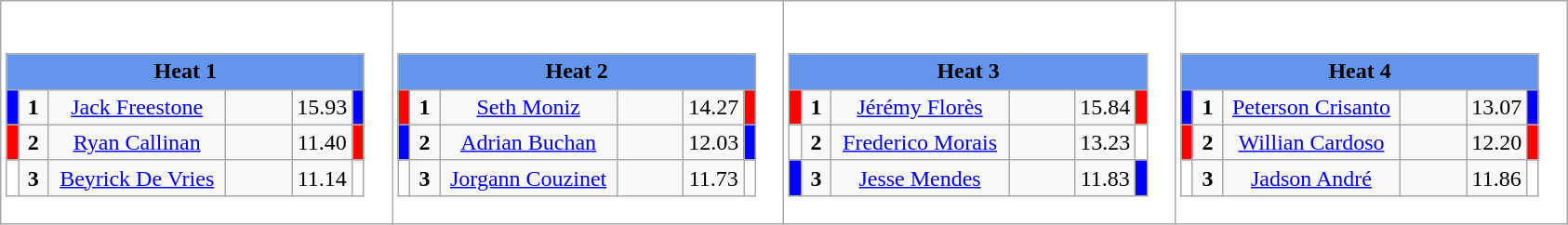<table class="wikitable" style="background:#fff;">
<tr>
<td><div><br><table class="wikitable">
<tr>
<td colspan="6"  style="text-align:center; background:#6495ed;"><strong>Heat 1</strong></td>
</tr>
<tr>
<td style="width:01px; background: #00f;"></td>
<td style="width:14px; text-align:center;"><strong>1</strong></td>
<td style="width:120px; text-align:center;"><a href='#'>Jack Freestone</a></td>
<td style="width:40px; text-align:center;"></td>
<td style="width:20px; text-align:center;">15.93</td>
<td style="width:01px; background: #00f;"></td>
</tr>
<tr>
<td style="width:01px; background: #f00;"></td>
<td style="width:14px; text-align:center;"><strong>2</strong></td>
<td style="width:120px; text-align:center;"><a href='#'>Ryan Callinan</a></td>
<td style="width:40px; text-align:center;"></td>
<td style="width:20px; text-align:center;">11.40</td>
<td style="width:01px; background: #f00;"></td>
</tr>
<tr>
<td style="width:01px; background: #fff;"></td>
<td style="width:14px; text-align:center;"><strong>3</strong></td>
<td style="width:120px; text-align:center;"><a href='#'>Beyrick De Vries</a></td>
<td style="width:40px; text-align:center;"></td>
<td style="width:20px; text-align:center;">11.14</td>
<td style="width:01px; background: #fff;"></td>
</tr>
</table>
</div></td>
<td><div><br><table class="wikitable">
<tr>
<td colspan="6"  style="text-align:center; background:#6495ed;"><strong>Heat 2</strong></td>
</tr>
<tr>
<td style="width:01px; background: #f00;"></td>
<td style="width:14px; text-align:center;"><strong>1</strong></td>
<td style="width:120px; text-align:center;"><a href='#'>Seth Moniz</a></td>
<td style="width:40px; text-align:center;"></td>
<td style="width:20px; text-align:center;">14.27</td>
<td style="width:01px; background: #f00;"></td>
</tr>
<tr>
<td style="width:01px; background: #00f;"></td>
<td style="width:14px; text-align:center;"><strong>2</strong></td>
<td style="width:120px; text-align:center;"><a href='#'>Adrian Buchan</a></td>
<td style="width:40px; text-align:center;"></td>
<td style="width:20px; text-align:center;">12.03</td>
<td style="width:01px; background: #00f;"></td>
</tr>
<tr>
<td style="width:01px; background: #fff;"></td>
<td style="width:14px; text-align:center;"><strong>3</strong></td>
<td style="width:120px; text-align:center;"><a href='#'>Jorgann Couzinet</a></td>
<td style="width:40px; text-align:center;"></td>
<td style="width:20px; text-align:center;">11.73</td>
<td style="width:01px; background: #fff;"></td>
</tr>
</table>
</div></td>
<td><div><br><table class="wikitable">
<tr>
<td colspan="6"  style="text-align:center; background:#6495ed;"><strong>Heat 3</strong></td>
</tr>
<tr>
<td style="width:01px; background: #f00;"></td>
<td style="width:14px; text-align:center;"><strong>1</strong></td>
<td style="width:120px; text-align:center;"><a href='#'>Jérémy Florès</a></td>
<td style="width:40px; text-align:center;"></td>
<td style="width:20px; text-align:center;">15.84</td>
<td style="width:01px; background: #f00;"></td>
</tr>
<tr>
<td style="width:01px; background: #fff;"></td>
<td style="width:14px; text-align:center;"><strong>2</strong></td>
<td style="width:120px; text-align:center;"><a href='#'>Frederico Morais</a></td>
<td style="width:40px; text-align:center;"></td>
<td style="width:20px; text-align:center;">13.23</td>
<td style="width:01px; background: #fff;"></td>
</tr>
<tr>
<td style="width:01px; background: #00f;"></td>
<td style="width:14px; text-align:center;"><strong>3</strong></td>
<td style="width:120px; text-align:center;"><a href='#'>Jesse Mendes</a></td>
<td style="width:40px; text-align:center;"></td>
<td style="width:20px; text-align:center;">11.83</td>
<td style="width:01px; background: #00f;"></td>
</tr>
</table>
</div></td>
<td><div><br><table class="wikitable">
<tr>
<td colspan="6"  style="text-align:center; background:#6495ed;"><strong>Heat 4</strong></td>
</tr>
<tr>
<td style="width:01px; background: #00f;"></td>
<td style="width:14px; text-align:center;"><strong>1</strong></td>
<td style="width:120px; text-align:center;"><a href='#'>Peterson Crisanto</a></td>
<td style="width:40px; text-align:center;"></td>
<td style="width:20px; text-align:center;">13.07</td>
<td style="width:01px; background: #00f;"></td>
</tr>
<tr>
<td style="width:01px; background: #f00;"></td>
<td style="width:14px; text-align:center;"><strong>2</strong></td>
<td style="width:120px; text-align:center;"><a href='#'>Willian Cardoso</a></td>
<td style="width:40px; text-align:center;"></td>
<td style="width:20px; text-align:center;">12.20</td>
<td style="width:01px; background: #f00;"></td>
</tr>
<tr>
<td style="width:01px; background: #fff;"></td>
<td style="width:14px; text-align:center;"><strong>3</strong></td>
<td style="width:120px; text-align:center;"><a href='#'>Jadson André</a></td>
<td style="width:40px; text-align:center;"></td>
<td style="width:20px; text-align:center;">11.86</td>
<td style="width:01px; background: #fff;"></td>
</tr>
</table>
</div></td>
</tr>
</table>
